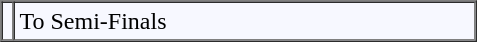<table style="background:#f7f8ff;" cellpadding="3" cellspacing="0" border="1" style="font-size: 90%; border: gray solid 1px; border-collapse: collapse;text-align:center;">
<tr>
<td></td>
<td width="300">To Semi-Finals</td>
</tr>
</table>
